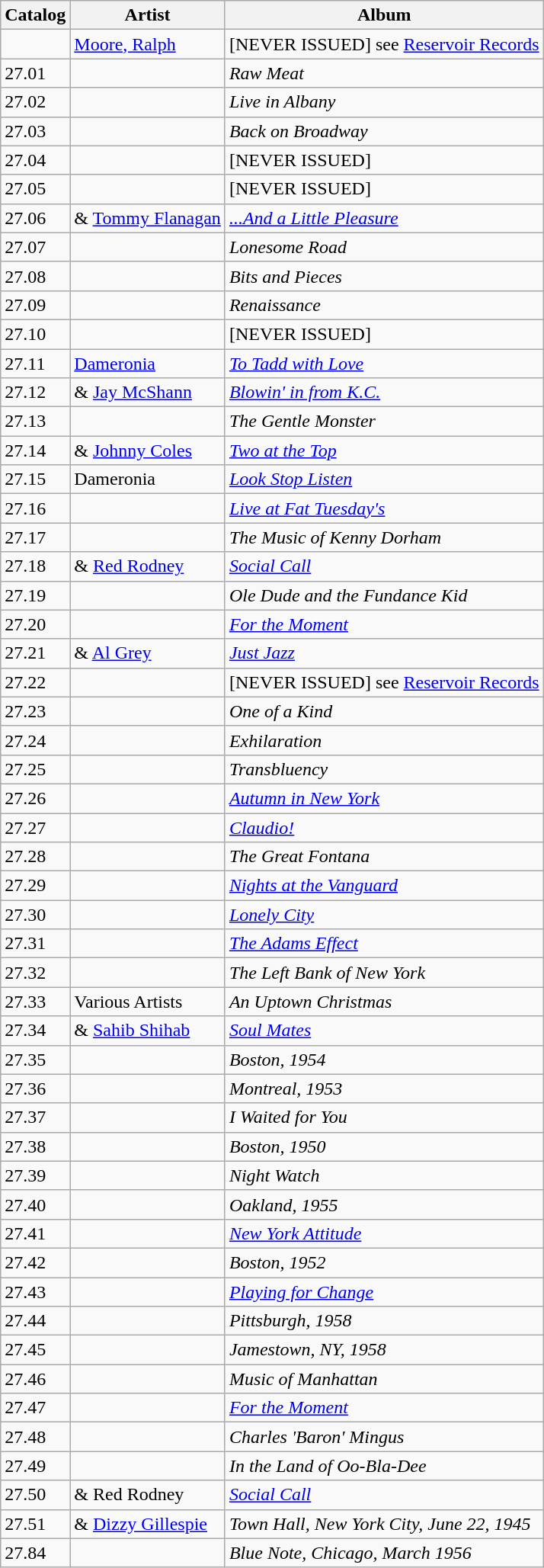<table class="wikitable sortable">
<tr>
<th>Catalog</th>
<th>Artist</th>
<th>Album</th>
</tr>
<tr>
<td> </td>
<td><a href='#'>Moore, Ralph</a></td>
<td>[NEVER ISSUED] see <a href='#'>Reservoir Records</a></td>
</tr>
<tr>
<td>27.01</td>
<td></td>
<td><em>Raw Meat</em></td>
</tr>
<tr>
<td>27.02</td>
<td></td>
<td><em>Live in Albany</em></td>
</tr>
<tr>
<td>27.03</td>
<td></td>
<td><em>Back on Broadway</em></td>
</tr>
<tr>
<td>27.04</td>
<td></td>
<td>[NEVER ISSUED]</td>
</tr>
<tr>
<td>27.05</td>
<td></td>
<td>[NEVER ISSUED]</td>
</tr>
<tr>
<td>27.06</td>
<td> & <a href='#'>Tommy Flanagan</a></td>
<td><em><a href='#'>...And a Little Pleasure</a></em></td>
</tr>
<tr>
<td>27.07</td>
<td></td>
<td><em>Lonesome Road</em></td>
</tr>
<tr>
<td>27.08</td>
<td></td>
<td><em>Bits and Pieces</em></td>
</tr>
<tr>
<td>27.09</td>
<td></td>
<td><em>Renaissance</em></td>
</tr>
<tr>
<td>27.10</td>
<td></td>
<td>[NEVER ISSUED]</td>
</tr>
<tr>
<td>27.11</td>
<td> <a href='#'>Dameronia</a></td>
<td><em><a href='#'>To Tadd with Love</a></em></td>
</tr>
<tr>
<td>27.12</td>
<td> & <a href='#'>Jay McShann</a></td>
<td><em><a href='#'>Blowin' in from K.C.</a></em></td>
</tr>
<tr>
<td>27.13</td>
<td></td>
<td><em>The Gentle Monster</em></td>
</tr>
<tr>
<td>27.14</td>
<td> & <a href='#'>Johnny Coles</a></td>
<td><em><a href='#'>Two at the Top</a></em></td>
</tr>
<tr>
<td>27.15</td>
<td> Dameronia</td>
<td><em><a href='#'>Look Stop Listen</a></em></td>
</tr>
<tr>
<td>27.16</td>
<td></td>
<td><em><a href='#'>Live at Fat Tuesday's</a></em></td>
</tr>
<tr>
<td>27.17</td>
<td></td>
<td><em>The Music of Kenny Dorham</em></td>
</tr>
<tr>
<td>27.18</td>
<td> & <a href='#'>Red Rodney</a></td>
<td><em><a href='#'>Social Call</a></em></td>
</tr>
<tr>
<td>27.19</td>
<td></td>
<td><em>Ole Dude and the Fundance Kid</em></td>
</tr>
<tr>
<td>27.20</td>
<td></td>
<td><em><a href='#'>For the Moment</a></em></td>
</tr>
<tr>
<td>27.21</td>
<td> & <a href='#'>Al Grey</a></td>
<td><em><a href='#'>Just Jazz</a></em></td>
</tr>
<tr>
<td>27.22</td>
<td></td>
<td>[NEVER ISSUED] see <a href='#'>Reservoir Records</a></td>
</tr>
<tr>
<td>27.23</td>
<td></td>
<td><em>One of a Kind</em></td>
</tr>
<tr>
<td>27.24</td>
<td></td>
<td><em>Exhilaration</em></td>
</tr>
<tr>
<td>27.25</td>
<td></td>
<td><em>Transbluency</em></td>
</tr>
<tr>
<td>27.26</td>
<td></td>
<td><em><a href='#'>Autumn in New York</a></em></td>
</tr>
<tr>
<td>27.27</td>
<td></td>
<td><em><a href='#'>Claudio!</a></em></td>
</tr>
<tr>
<td>27.28</td>
<td></td>
<td><em>The Great Fontana</em></td>
</tr>
<tr>
<td>27.29</td>
<td></td>
<td><em><a href='#'>Nights at the Vanguard</a></em></td>
</tr>
<tr>
<td>27.30</td>
<td></td>
<td><em><a href='#'>Lonely City</a></em></td>
</tr>
<tr>
<td>27.31</td>
<td></td>
<td><em><a href='#'>The Adams Effect</a></em></td>
</tr>
<tr>
<td>27.32</td>
<td></td>
<td><em>The Left Bank of New York</em></td>
</tr>
<tr>
<td>27.33</td>
<td>Various Artists</td>
<td><em>An Uptown Christmas</em></td>
</tr>
<tr>
<td>27.34</td>
<td> & <a href='#'>Sahib Shihab</a></td>
<td><em><a href='#'>Soul Mates</a></em></td>
</tr>
<tr>
<td>27.35</td>
<td></td>
<td><em>Boston, 1954</em></td>
</tr>
<tr>
<td>27.36</td>
<td></td>
<td><em>Montreal, 1953</em></td>
</tr>
<tr>
<td>27.37</td>
<td></td>
<td><em>I Waited for You</em></td>
</tr>
<tr>
<td>27.38</td>
<td></td>
<td><em>Boston, 1950</em></td>
</tr>
<tr>
<td>27.39</td>
<td></td>
<td><em>Night Watch</em></td>
</tr>
<tr>
<td>27.40</td>
<td></td>
<td><em>Oakland, 1955</em></td>
</tr>
<tr>
<td>27.41</td>
<td></td>
<td><em><a href='#'>New York Attitude</a></em></td>
</tr>
<tr>
<td>27.42</td>
<td></td>
<td><em>Boston, 1952</em></td>
</tr>
<tr>
<td>27.43</td>
<td></td>
<td><em><a href='#'>Playing for Change</a></em></td>
</tr>
<tr>
<td>27.44</td>
<td></td>
<td><em>Pittsburgh, 1958</em></td>
</tr>
<tr>
<td>27.45</td>
<td></td>
<td><em>Jamestown, NY, 1958</em></td>
</tr>
<tr>
<td>27.46</td>
<td></td>
<td><em>Music of Manhattan</em></td>
</tr>
<tr>
<td>27.47</td>
<td></td>
<td><em><a href='#'>For the Moment</a></em></td>
</tr>
<tr>
<td>27.48</td>
<td></td>
<td><em>Charles 'Baron' Mingus</em></td>
</tr>
<tr>
<td>27.49</td>
<td></td>
<td><em>In the Land of Oo-Bla-Dee</em></td>
</tr>
<tr>
<td>27.50</td>
<td> & Red Rodney</td>
<td><em><a href='#'>Social Call</a></em></td>
</tr>
<tr>
<td>27.51</td>
<td> & <a href='#'>Dizzy Gillespie</a></td>
<td><em>Town Hall, New York City, June 22, 1945</em></td>
</tr>
<tr>
<td>27.84</td>
<td></td>
<td><em>Blue Note, Chicago, March 1956</em></td>
</tr>
</table>
